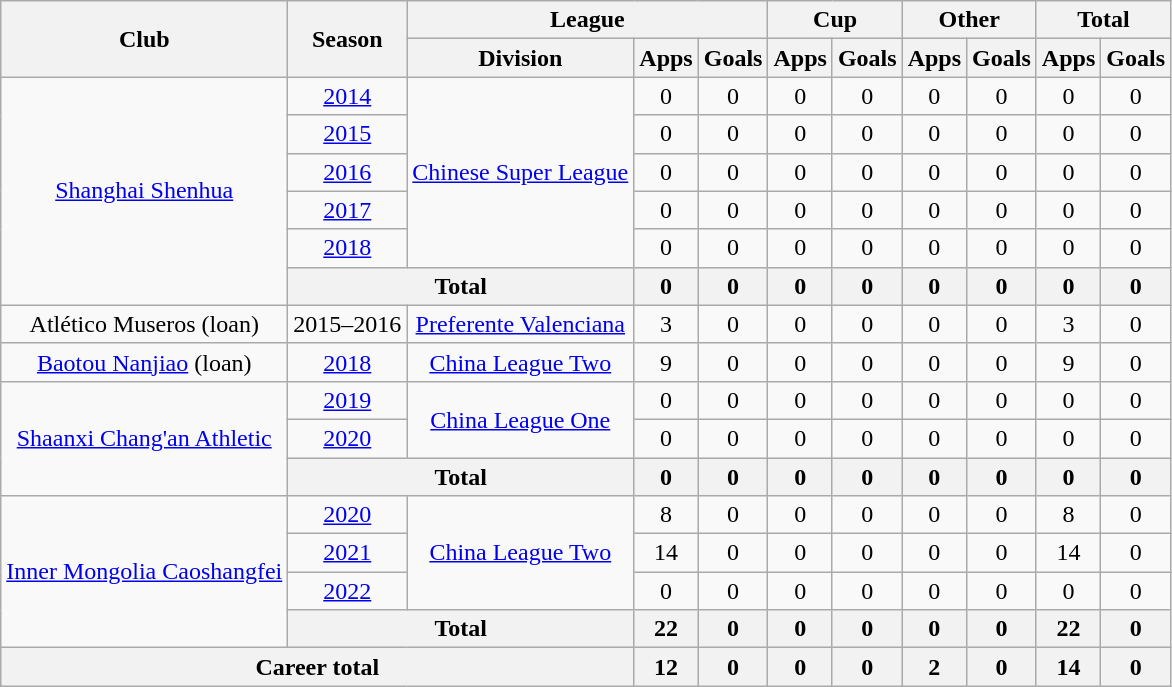<table class="wikitable" style="text-align: center">
<tr>
<th rowspan="2">Club</th>
<th rowspan="2">Season</th>
<th colspan="3">League</th>
<th colspan="2">Cup</th>
<th colspan="2">Other</th>
<th colspan="2">Total</th>
</tr>
<tr>
<th>Division</th>
<th>Apps</th>
<th>Goals</th>
<th>Apps</th>
<th>Goals</th>
<th>Apps</th>
<th>Goals</th>
<th>Apps</th>
<th>Goals</th>
</tr>
<tr>
<td rowspan="6"><a href='#'>Shanghai Shenhua</a></td>
<td><a href='#'>2014</a></td>
<td rowspan="5"><a href='#'>Chinese Super League</a></td>
<td>0</td>
<td>0</td>
<td>0</td>
<td>0</td>
<td>0</td>
<td>0</td>
<td>0</td>
<td>0</td>
</tr>
<tr>
<td><a href='#'>2015</a></td>
<td>0</td>
<td>0</td>
<td>0</td>
<td>0</td>
<td>0</td>
<td>0</td>
<td>0</td>
<td>0</td>
</tr>
<tr>
<td><a href='#'>2016</a></td>
<td>0</td>
<td>0</td>
<td>0</td>
<td>0</td>
<td>0</td>
<td>0</td>
<td>0</td>
<td>0</td>
</tr>
<tr>
<td><a href='#'>2017</a></td>
<td>0</td>
<td>0</td>
<td>0</td>
<td>0</td>
<td>0</td>
<td>0</td>
<td>0</td>
<td>0</td>
</tr>
<tr>
<td><a href='#'>2018</a></td>
<td>0</td>
<td>0</td>
<td>0</td>
<td>0</td>
<td>0</td>
<td>0</td>
<td>0</td>
<td>0</td>
</tr>
<tr>
<th colspan=2>Total</th>
<th>0</th>
<th>0</th>
<th>0</th>
<th>0</th>
<th>0</th>
<th>0</th>
<th>0</th>
<th>0</th>
</tr>
<tr>
<td>Atlético Museros (loan)</td>
<td>2015–2016</td>
<td><a href='#'>Preferente Valenciana</a></td>
<td>3</td>
<td>0</td>
<td>0</td>
<td>0</td>
<td>0</td>
<td>0</td>
<td>3</td>
<td>0</td>
</tr>
<tr>
<td><a href='#'>Baotou Nanjiao</a> (loan)</td>
<td><a href='#'>2018</a></td>
<td><a href='#'>China League Two</a></td>
<td>9</td>
<td>0</td>
<td>0</td>
<td>0</td>
<td>0</td>
<td>0</td>
<td>9</td>
<td>0</td>
</tr>
<tr>
<td rowspan="3"><a href='#'>Shaanxi Chang'an Athletic</a></td>
<td><a href='#'>2019</a></td>
<td rowspan="2"><a href='#'>China League One</a></td>
<td>0</td>
<td>0</td>
<td>0</td>
<td>0</td>
<td>0</td>
<td>0</td>
<td>0</td>
<td>0</td>
</tr>
<tr>
<td><a href='#'>2020</a></td>
<td>0</td>
<td>0</td>
<td>0</td>
<td>0</td>
<td>0</td>
<td>0</td>
<td>0</td>
<td>0</td>
</tr>
<tr>
<th colspan=2>Total</th>
<th>0</th>
<th>0</th>
<th>0</th>
<th>0</th>
<th>0</th>
<th>0</th>
<th>0</th>
<th>0</th>
</tr>
<tr>
<td rowspan="4"><a href='#'>Inner Mongolia Caoshangfei</a></td>
<td><a href='#'>2020</a></td>
<td rowspan="3"><a href='#'>China League Two</a></td>
<td>8</td>
<td>0</td>
<td>0</td>
<td>0</td>
<td>0</td>
<td>0</td>
<td>8</td>
<td>0</td>
</tr>
<tr>
<td><a href='#'>2021</a></td>
<td>14</td>
<td>0</td>
<td>0</td>
<td>0</td>
<td>0</td>
<td>0</td>
<td>14</td>
<td>0</td>
</tr>
<tr>
<td><a href='#'>2022</a></td>
<td>0</td>
<td>0</td>
<td>0</td>
<td>0</td>
<td>0</td>
<td>0</td>
<td>0</td>
<td>0</td>
</tr>
<tr>
<th colspan=2>Total</th>
<th>22</th>
<th>0</th>
<th>0</th>
<th>0</th>
<th>0</th>
<th>0</th>
<th>22</th>
<th>0</th>
</tr>
<tr>
<th colspan=3>Career total</th>
<th>12</th>
<th>0</th>
<th>0</th>
<th>0</th>
<th>2</th>
<th>0</th>
<th>14</th>
<th>0</th>
</tr>
</table>
